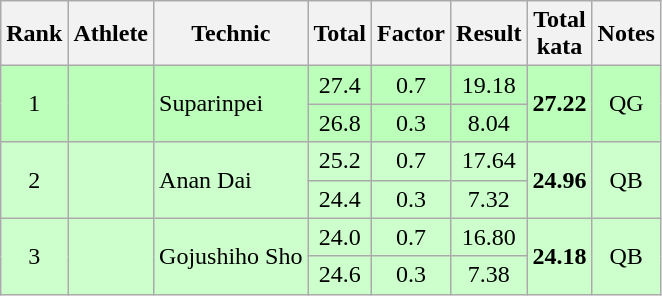<table class="wikitable" style="text-align:center">
<tr>
<th>Rank</th>
<th>Athlete</th>
<th>Technic</th>
<th>Total</th>
<th>Factor</th>
<th>Result</th>
<th>Total<br>kata</th>
<th>Notes</th>
</tr>
<tr bgcolor=bbffbb>
<td rowspan=2>1</td>
<td rowspan=2 align=left></td>
<td rowspan=2 align=left>Suparinpei</td>
<td>27.4</td>
<td>0.7</td>
<td>19.18</td>
<td rowspan=2><strong>27.22</strong></td>
<td rowspan=2>QG</td>
</tr>
<tr bgcolor=bbffbb>
<td>26.8</td>
<td>0.3</td>
<td>8.04</td>
</tr>
<tr bgcolor=ccffcc>
<td rowspan=2>2</td>
<td rowspan=2 align=left></td>
<td rowspan=2 align=left>Anan Dai</td>
<td>25.2</td>
<td>0.7</td>
<td>17.64</td>
<td rowspan=2><strong>24.96</strong></td>
<td rowspan=2>QB</td>
</tr>
<tr bgcolor=ccffcc>
<td>24.4</td>
<td>0.3</td>
<td>7.32</td>
</tr>
<tr bgcolor=ccffcc>
<td rowspan=2>3</td>
<td rowspan=2 align=left></td>
<td rowspan=2 align=left>Gojushiho Sho</td>
<td>24.0</td>
<td>0.7</td>
<td>16.80</td>
<td rowspan=2><strong>24.18</strong></td>
<td rowspan=2>QB</td>
</tr>
<tr bgcolor=ccffcc>
<td>24.6</td>
<td>0.3</td>
<td>7.38</td>
</tr>
</table>
